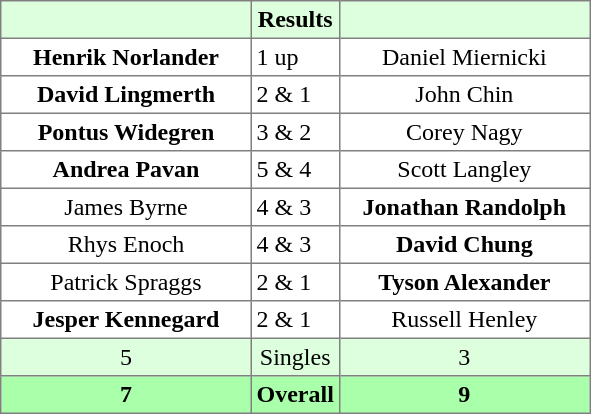<table border="1" cellpadding="3" style="border-collapse:collapse; text-align:center;">
<tr style="background:#ddffdd;">
<th width=160></th>
<th>Results</th>
<th width=160></th>
</tr>
<tr>
<td><strong>Henrik Norlander</strong></td>
<td align=left> 1 up</td>
<td>Daniel Miernicki</td>
</tr>
<tr>
<td><strong>David Lingmerth</strong></td>
<td align=left> 2 & 1</td>
<td>John Chin</td>
</tr>
<tr>
<td><strong>Pontus Widegren</strong></td>
<td align=left> 3 & 2</td>
<td>Corey Nagy</td>
</tr>
<tr>
<td><strong>Andrea Pavan</strong></td>
<td align=left> 5 & 4</td>
<td>Scott Langley</td>
</tr>
<tr>
<td>James Byrne</td>
<td align=left> 4 & 3</td>
<td><strong>Jonathan Randolph</strong></td>
</tr>
<tr>
<td>Rhys Enoch</td>
<td align=left> 4 & 3</td>
<td><strong>David Chung</strong></td>
</tr>
<tr>
<td>Patrick Spraggs</td>
<td align=left> 2 & 1</td>
<td><strong>Tyson Alexander</strong></td>
</tr>
<tr>
<td><strong>Jesper Kennegard</strong></td>
<td align=left> 2 & 1</td>
<td>Russell Henley</td>
</tr>
<tr style="background:#ddffdd;">
<td>5</td>
<td>Singles</td>
<td>3</td>
</tr>
<tr style="background:#aaffaa;">
<th>7</th>
<th>Overall</th>
<th>9</th>
</tr>
</table>
